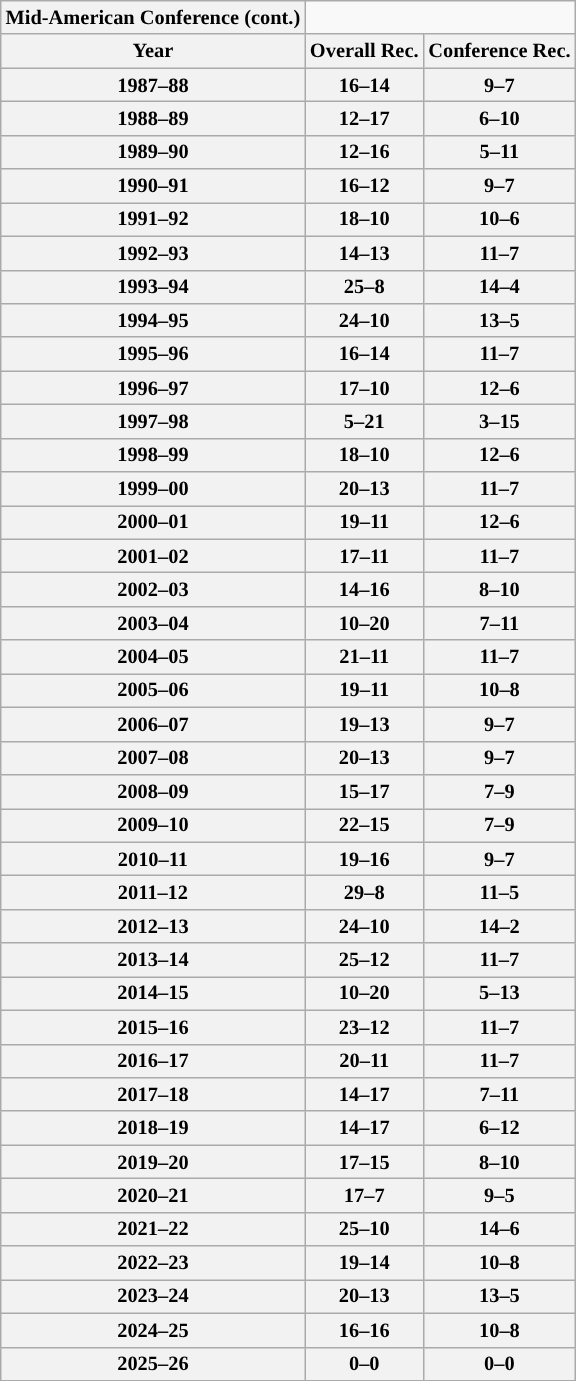<table class="wikitable" style="font-size:85%; text-align:center">
<tr>
<th>Mid-American Conference (cont.)</th>
</tr>
<tr>
<th>Year</th>
<th>Overall Rec.</th>
<th>Conference Rec.</th>
</tr>
<tr>
<th>1987–88</th>
<th>16–14</th>
<th>9–7</th>
</tr>
<tr>
<th>1988–89</th>
<th>12–17</th>
<th>6–10</th>
</tr>
<tr>
<th>1989–90</th>
<th>12–16</th>
<th>5–11</th>
</tr>
<tr>
<th>1990–91</th>
<th>16–12</th>
<th>9–7</th>
</tr>
<tr>
<th>1991–92</th>
<th>18–10</th>
<th>10–6</th>
</tr>
<tr>
<th>1992–93</th>
<th>14–13</th>
<th>11–7</th>
</tr>
<tr>
<th>1993–94</th>
<th>25–8</th>
<th>14–4</th>
</tr>
<tr>
<th>1994–95</th>
<th>24–10</th>
<th>13–5</th>
</tr>
<tr>
<th>1995–96</th>
<th>16–14</th>
<th>11–7</th>
</tr>
<tr>
<th>1996–97</th>
<th>17–10</th>
<th>12–6</th>
</tr>
<tr>
<th>1997–98</th>
<th>5–21</th>
<th>3–15</th>
</tr>
<tr>
<th>1998–99</th>
<th>18–10</th>
<th>12–6</th>
</tr>
<tr>
<th>1999–00</th>
<th>20–13</th>
<th>11–7</th>
</tr>
<tr>
<th>2000–01</th>
<th>19–11</th>
<th>12–6</th>
</tr>
<tr>
<th>2001–02</th>
<th>17–11</th>
<th>11–7</th>
</tr>
<tr>
<th>2002–03</th>
<th>14–16</th>
<th>8–10</th>
</tr>
<tr>
<th>2003–04</th>
<th>10–20</th>
<th>7–11</th>
</tr>
<tr>
<th>2004–05</th>
<th>21–11</th>
<th>11–7</th>
</tr>
<tr>
<th>2005–06</th>
<th>19–11</th>
<th>10–8</th>
</tr>
<tr>
<th>2006–07</th>
<th>19–13</th>
<th>9–7</th>
</tr>
<tr>
<th>2007–08</th>
<th>20–13</th>
<th>9–7</th>
</tr>
<tr>
<th>2008–09</th>
<th>15–17</th>
<th>7–9</th>
</tr>
<tr>
<th>2009–10</th>
<th>22–15</th>
<th>7–9</th>
</tr>
<tr>
<th>2010–11</th>
<th>19–16</th>
<th>9–7</th>
</tr>
<tr>
<th>2011–12</th>
<th>29–8</th>
<th>11–5</th>
</tr>
<tr>
<th>2012–13</th>
<th>24–10</th>
<th>14–2</th>
</tr>
<tr>
<th>2013–14</th>
<th>25–12</th>
<th>11–7</th>
</tr>
<tr>
<th>2014–15</th>
<th>10–20</th>
<th>5–13</th>
</tr>
<tr>
<th>2015–16</th>
<th>23–12</th>
<th>11–7</th>
</tr>
<tr>
<th>2016–17</th>
<th>20–11</th>
<th>11–7</th>
</tr>
<tr>
<th>2017–18</th>
<th>14–17</th>
<th>7–11</th>
</tr>
<tr>
<th>2018–19</th>
<th>14–17</th>
<th>6–12</th>
</tr>
<tr>
<th>2019–20</th>
<th>17–15</th>
<th>8–10</th>
</tr>
<tr>
<th>2020–21</th>
<th>17–7</th>
<th>9–5</th>
</tr>
<tr>
<th>2021–22</th>
<th>25–10</th>
<th>14–6</th>
</tr>
<tr>
<th>2022–23</th>
<th>19–14</th>
<th>10–8</th>
</tr>
<tr>
<th>2023–24</th>
<th>20–13</th>
<th>13–5</th>
</tr>
<tr>
<th>2024–25</th>
<th>16–16</th>
<th>10–8</th>
</tr>
<tr>
<th>2025–26</th>
<th>0–0</th>
<th>0–0</th>
</tr>
</table>
